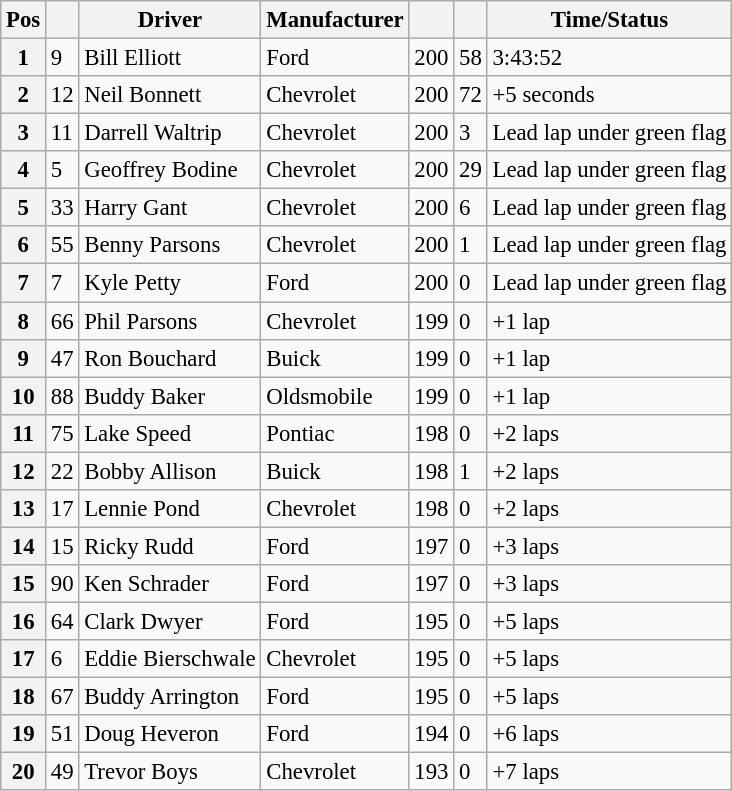<table class="wikitable" style="font-size:95%;">
<tr>
<th>Pos</th>
<th></th>
<th>Driver</th>
<th>Manufacturer</th>
<th></th>
<th></th>
<th>Time/Status</th>
</tr>
<tr>
<th>1</th>
<td>9</td>
<td>Bill Elliott</td>
<td>Ford</td>
<td>200</td>
<td>58</td>
<td>3:43:52</td>
</tr>
<tr>
<th>2</th>
<td>12</td>
<td>Neil Bonnett</td>
<td>Chevrolet</td>
<td>200</td>
<td>72</td>
<td>+5 seconds</td>
</tr>
<tr>
<th>3</th>
<td>11</td>
<td>Darrell Waltrip</td>
<td>Chevrolet</td>
<td>200</td>
<td>3</td>
<td>Lead lap under green flag</td>
</tr>
<tr>
<th>4</th>
<td>5</td>
<td>Geoffrey Bodine</td>
<td>Chevrolet</td>
<td>200</td>
<td>29</td>
<td>Lead lap under green flag</td>
</tr>
<tr>
<th>5</th>
<td>33</td>
<td>Harry Gant</td>
<td>Chevrolet</td>
<td>200</td>
<td>6</td>
<td>Lead lap under green flag</td>
</tr>
<tr>
<th>6</th>
<td>55</td>
<td>Benny Parsons</td>
<td>Chevrolet</td>
<td>200</td>
<td>1</td>
<td>Lead lap under green flag</td>
</tr>
<tr>
<th>7</th>
<td>7</td>
<td>Kyle Petty</td>
<td>Ford</td>
<td>200</td>
<td>0</td>
<td>Lead lap under green flag</td>
</tr>
<tr>
<th>8</th>
<td>66</td>
<td>Phil Parsons</td>
<td>Chevrolet</td>
<td>199</td>
<td>0</td>
<td>+1 lap</td>
</tr>
<tr>
<th>9</th>
<td>47</td>
<td>Ron Bouchard</td>
<td>Buick</td>
<td>199</td>
<td>0</td>
<td>+1 lap</td>
</tr>
<tr>
<th>10</th>
<td>88</td>
<td>Buddy Baker</td>
<td>Oldsmobile</td>
<td>199</td>
<td>0</td>
<td>+1 lap</td>
</tr>
<tr>
<th>11</th>
<td>75</td>
<td>Lake Speed</td>
<td>Pontiac</td>
<td>198</td>
<td>0</td>
<td>+2 laps</td>
</tr>
<tr>
<th>12</th>
<td>22</td>
<td>Bobby Allison</td>
<td>Buick</td>
<td>198</td>
<td>1</td>
<td>+2 laps</td>
</tr>
<tr>
<th>13</th>
<td>17</td>
<td>Lennie Pond</td>
<td>Chevrolet</td>
<td>198</td>
<td>0</td>
<td>+2 laps</td>
</tr>
<tr>
<th>14</th>
<td>15</td>
<td>Ricky Rudd</td>
<td>Ford</td>
<td>197</td>
<td>0</td>
<td>+3 laps</td>
</tr>
<tr>
<th>15</th>
<td>90</td>
<td>Ken Schrader</td>
<td>Ford</td>
<td>197</td>
<td>0</td>
<td>+3 laps</td>
</tr>
<tr>
<th>16</th>
<td>64</td>
<td>Clark Dwyer</td>
<td>Ford</td>
<td>195</td>
<td>0</td>
<td>+5 laps</td>
</tr>
<tr>
<th>17</th>
<td>6</td>
<td>Eddie Bierschwale</td>
<td>Chevrolet</td>
<td>195</td>
<td>0</td>
<td>+5 laps</td>
</tr>
<tr>
<th>18</th>
<td>67</td>
<td>Buddy Arrington</td>
<td>Ford</td>
<td>195</td>
<td>0</td>
<td>+5 laps</td>
</tr>
<tr>
<th>19</th>
<td>51</td>
<td>Doug Heveron</td>
<td>Ford</td>
<td>194</td>
<td>0</td>
<td>+6 laps</td>
</tr>
<tr>
<th>20</th>
<td>49</td>
<td>Trevor Boys</td>
<td>Chevrolet</td>
<td>193</td>
<td>0</td>
<td>+7 laps</td>
</tr>
</table>
